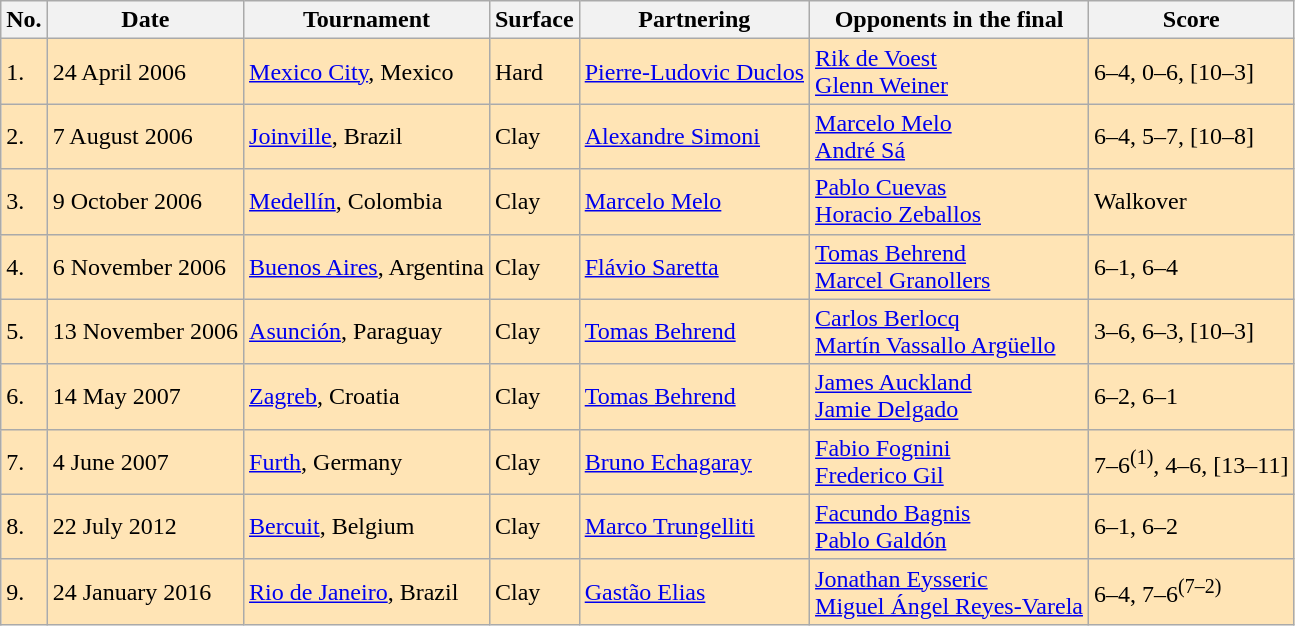<table class="sortable wikitable">
<tr>
<th>No.</th>
<th>Date</th>
<th>Tournament</th>
<th>Surface</th>
<th>Partnering</th>
<th>Opponents in the final</th>
<th>Score</th>
</tr>
<tr bgcolor="moccasin">
<td>1.</td>
<td>24 April 2006</td>
<td><a href='#'>Mexico City</a>, Mexico</td>
<td>Hard</td>
<td> <a href='#'>Pierre-Ludovic Duclos</a></td>
<td> <a href='#'>Rik de Voest</a> <br>  <a href='#'>Glenn Weiner</a></td>
<td>6–4, 0–6, [10–3]</td>
</tr>
<tr bgcolor="moccasin">
<td>2.</td>
<td>7 August 2006</td>
<td><a href='#'>Joinville</a>, Brazil</td>
<td>Clay</td>
<td> <a href='#'>Alexandre Simoni</a></td>
<td> <a href='#'>Marcelo Melo</a> <br>  <a href='#'>André Sá</a></td>
<td>6–4, 5–7, [10–8]</td>
</tr>
<tr bgcolor="moccasin">
<td>3.</td>
<td>9 October 2006</td>
<td><a href='#'>Medellín</a>, Colombia</td>
<td>Clay</td>
<td> <a href='#'>Marcelo Melo</a></td>
<td> <a href='#'>Pablo Cuevas</a> <br>  <a href='#'>Horacio Zeballos</a></td>
<td>Walkover</td>
</tr>
<tr bgcolor="moccasin">
<td>4.</td>
<td>6 November 2006</td>
<td><a href='#'>Buenos Aires</a>, Argentina</td>
<td>Clay</td>
<td> <a href='#'>Flávio Saretta</a></td>
<td> <a href='#'>Tomas Behrend</a> <br>  <a href='#'>Marcel Granollers</a></td>
<td>6–1, 6–4</td>
</tr>
<tr bgcolor="moccasin">
<td>5.</td>
<td>13 November 2006</td>
<td><a href='#'>Asunción</a>, Paraguay</td>
<td>Clay</td>
<td> <a href='#'>Tomas Behrend</a></td>
<td> <a href='#'>Carlos Berlocq</a> <br>  <a href='#'>Martín Vassallo Argüello</a></td>
<td>3–6, 6–3, [10–3]</td>
</tr>
<tr bgcolor="moccasin">
<td>6.</td>
<td>14 May 2007</td>
<td><a href='#'>Zagreb</a>, Croatia</td>
<td>Clay</td>
<td> <a href='#'>Tomas Behrend</a></td>
<td> <a href='#'>James Auckland</a> <br>  <a href='#'>Jamie Delgado</a></td>
<td>6–2, 6–1</td>
</tr>
<tr bgcolor="moccasin">
<td>7.</td>
<td>4 June 2007</td>
<td><a href='#'>Furth</a>, Germany</td>
<td>Clay</td>
<td> <a href='#'>Bruno Echagaray</a></td>
<td> <a href='#'>Fabio Fognini</a> <br>  <a href='#'>Frederico Gil</a></td>
<td>7–6<sup>(1)</sup>, 4–6, [13–11]</td>
</tr>
<tr bgcolor="moccasin">
<td>8.</td>
<td>22 July 2012</td>
<td><a href='#'>Bercuit</a>, Belgium</td>
<td>Clay</td>
<td> <a href='#'>Marco Trungelliti</a></td>
<td> <a href='#'>Facundo Bagnis</a> <br>  <a href='#'>Pablo Galdón</a></td>
<td>6–1, 6–2</td>
</tr>
<tr bgcolor="moccasin">
<td>9.</td>
<td>24 January 2016</td>
<td><a href='#'>Rio de Janeiro</a>, Brazil</td>
<td>Clay</td>
<td> <a href='#'>Gastão Elias</a></td>
<td> <a href='#'>Jonathan Eysseric</a> <br>  <a href='#'>Miguel Ángel Reyes-Varela</a></td>
<td>6–4, 7–6<sup>(7–2)</sup></td>
</tr>
</table>
